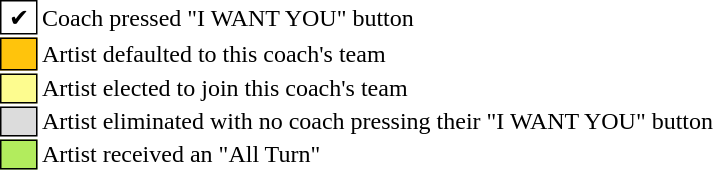<table class="toccolours" style="font-size: 100%; white-space: nowrap">
<tr>
<td style="background:white; border:1px solid black"> ✔ </td>
<td>Coach pressed "I WANT YOU" button</td>
</tr>
<tr>
<td style="background:#FFC40C; border: 1px solid black">    </td>
<td>Artist defaulted to this coach's team</td>
</tr>
<tr>
<td style="background:#fdfc8f; border: 1px solid black"></td>
<td>Artist elected to join this coach's team</td>
</tr>
<tr>
<td style="background:#DCDCDC; border: 1px solid black"></td>
<td>Artist eliminated with no coach pressing their "I WANT YOU" button</td>
</tr>
<tr>
<td style="background:#B2EC5D; border: 1px solid black"></td>
<td>Artist received an "All Turn"</td>
</tr>
</table>
